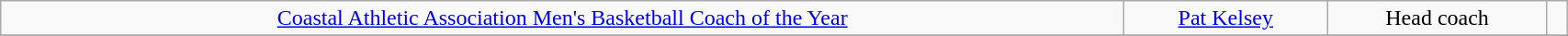<table class="wikitable" style="width: 90%;text-align: center;">
<tr align="center">
<td rowspan="1"><a href='#'>Coastal Athletic Association Men's Basketball Coach of the Year</a></td>
<td><a href='#'>Pat Kelsey</a></td>
<td>Head coach</td>
<td></td>
</tr>
<tr>
</tr>
</table>
